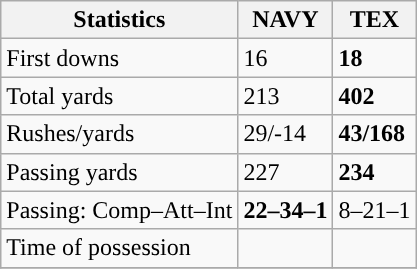<table class="wikitable" style="float: left;">
<tr>
<th>Statistics</th>
<th>NAVY</th>
<th>TEX</th>
</tr>
<tr>
<td>First downs</td>
<td>16</td>
<td><strong>18</strong></td>
</tr>
<tr>
<td>Total yards</td>
<td>213</td>
<td><strong>402</strong></td>
</tr>
<tr>
<td>Rushes/yards</td>
<td>29/-14</td>
<td><strong>43/168</strong></td>
</tr>
<tr>
<td>Passing yards</td>
<td>227</td>
<td><strong>234</strong></td>
</tr>
<tr>
<td>Passing: Comp–Att–Int</td>
<td><strong>22–34–1</strong></td>
<td>8–21–1</td>
</tr>
<tr>
<td>Time of possession</td>
<td></td>
<td></td>
</tr>
<tr>
</tr>
</table>
